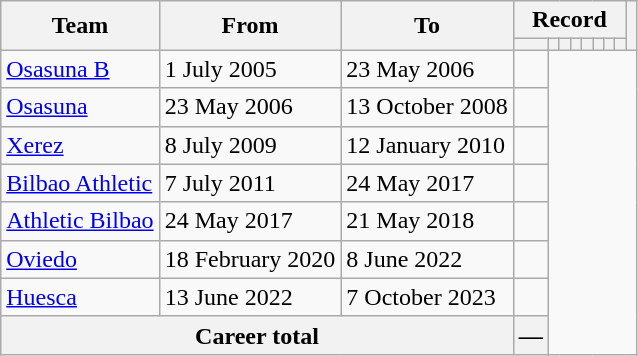<table class="wikitable" style="text-align: center">
<tr>
<th rowspan="2">Team</th>
<th rowspan="2">From</th>
<th rowspan="2">To</th>
<th colspan="8">Record</th>
<th rowspan=2></th>
</tr>
<tr>
<th></th>
<th></th>
<th></th>
<th></th>
<th></th>
<th></th>
<th></th>
<th></th>
</tr>
<tr>
<td align="left"><a href='#'>Osasuna B</a></td>
<td align=left>1 July 2005</td>
<td align=left>23 May 2006<br></td>
<td></td>
</tr>
<tr>
<td align="left"><a href='#'>Osasuna</a></td>
<td align=left>23 May 2006</td>
<td align=left>13 October 2008<br></td>
<td></td>
</tr>
<tr>
<td align="left"><a href='#'>Xerez</a></td>
<td align=left>8 July 2009</td>
<td align=left>12 January 2010<br></td>
<td></td>
</tr>
<tr>
<td align="left"><a href='#'>Bilbao Athletic</a></td>
<td align=left>7 July 2011</td>
<td align=left>24 May 2017<br></td>
<td></td>
</tr>
<tr>
<td align="left"><a href='#'>Athletic Bilbao</a></td>
<td align=left>24 May 2017</td>
<td align=left>21 May 2018<br></td>
<td></td>
</tr>
<tr>
<td align="left"><a href='#'>Oviedo</a></td>
<td align=left>18 February 2020</td>
<td align=left>8 June 2022<br></td>
<td></td>
</tr>
<tr>
<td align="left"><a href='#'>Huesca</a></td>
<td align=left>13 June 2022</td>
<td align=left>7 October 2023<br></td>
<td></td>
</tr>
<tr>
<th colspan="3">Career total<br></th>
<th>—</th>
</tr>
</table>
